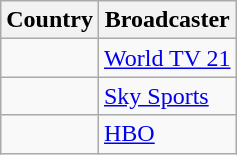<table class="wikitable">
<tr>
<th align=center>Country</th>
<th align=center>Broadcaster</th>
</tr>
<tr>
<td></td>
<td><a href='#'>World TV 21</a></td>
</tr>
<tr>
<td></td>
<td><a href='#'>Sky Sports</a></td>
</tr>
<tr>
<td></td>
<td><a href='#'>HBO</a></td>
</tr>
</table>
